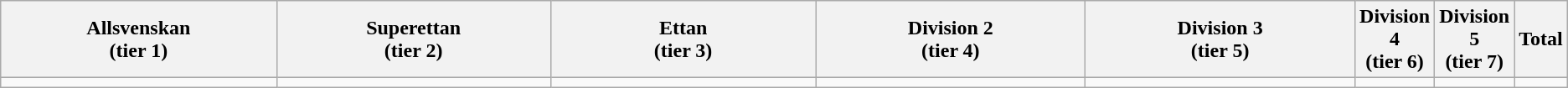<table class="wikitable">
<tr>
<th width="20%">Allsvenskan<br>(tier 1)</th>
<th width="20%">Superettan<br>(tier 2)</th>
<th width="20%">Ettan<br>(tier 3)</th>
<th width="20%">Division 2<br>(tier 4)</th>
<th width="20%">Division 3<br>(tier 5)</th>
<th width="20%">Division 4<br>(tier 6)</th>
<th width="20%">Division 5<br>(tier 7)</th>
<th width="20%">Total</th>
</tr>
<tr>
<td></td>
<td></td>
<td></td>
<td></td>
<td></td>
<td></td>
<td></td>
<td></td>
</tr>
</table>
